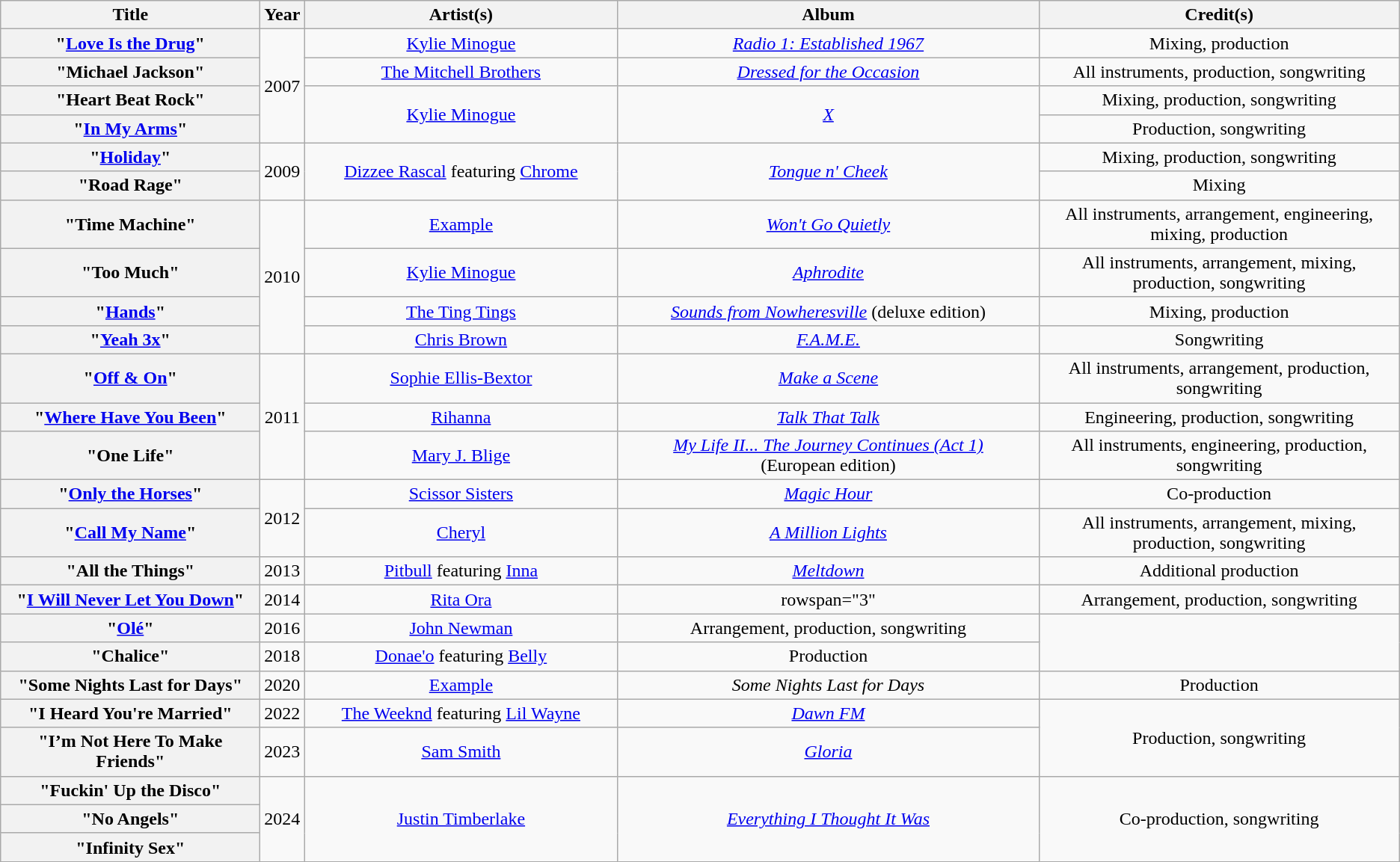<table class="wikitable plainrowheaders" style="text-align:center;">
<tr>
<th scope="col" style="width:14em;">Title</th>
<th scope="col" style="width:1em;">Year</th>
<th scope="col" style="width:17em;">Artist(s)</th>
<th scope="col" style="width:23em;">Album</th>
<th scope="col">Credit(s)</th>
</tr>
<tr>
<th scope="row">"<a href='#'>Love Is the Drug</a>"</th>
<td rowspan="4">2007</td>
<td><a href='#'>Kylie Minogue</a></td>
<td><em><a href='#'>Radio 1: Established 1967</a></em></td>
<td>Mixing, production</td>
</tr>
<tr>
<th scope="row">"Michael Jackson"</th>
<td><a href='#'>The Mitchell Brothers</a></td>
<td><em><a href='#'>Dressed for the Occasion</a></em></td>
<td>All instruments, production, songwriting</td>
</tr>
<tr>
<th scope="row">"Heart Beat Rock"</th>
<td rowspan="2"><a href='#'>Kylie Minogue</a></td>
<td rowspan="2"><em><a href='#'>X</a></em></td>
<td>Mixing, production, songwriting</td>
</tr>
<tr>
<th scope="row">"<a href='#'>In My Arms</a>"</th>
<td>Production, songwriting</td>
</tr>
<tr>
<th scope="row">"<a href='#'>Holiday</a>"</th>
<td rowspan="2">2009</td>
<td rowspan="2"><a href='#'>Dizzee Rascal</a> featuring <a href='#'>Chrome</a></td>
<td rowspan="2"><em><a href='#'>Tongue n' Cheek</a></em></td>
<td>Mixing, production, songwriting</td>
</tr>
<tr>
<th scope="row">"Road Rage"</th>
<td>Mixing</td>
</tr>
<tr>
<th scope="row">"Time Machine"</th>
<td rowspan="4">2010</td>
<td><a href='#'>Example</a></td>
<td><em><a href='#'>Won't Go Quietly</a></em></td>
<td>All instruments, arrangement, engineering, mixing, production</td>
</tr>
<tr>
<th scope="row">"Too Much"</th>
<td><a href='#'>Kylie Minogue</a></td>
<td><em><a href='#'>Aphrodite</a></em></td>
<td>All instruments, arrangement, mixing, production, songwriting</td>
</tr>
<tr>
<th scope="row">"<a href='#'>Hands</a>"</th>
<td><a href='#'>The Ting Tings</a></td>
<td><em><a href='#'>Sounds from Nowheresville</a></em> (deluxe edition)</td>
<td>Mixing, production</td>
</tr>
<tr>
<th scope="row">"<a href='#'>Yeah 3x</a>"</th>
<td><a href='#'>Chris Brown</a></td>
<td><em><a href='#'>F.A.M.E.</a></em></td>
<td>Songwriting</td>
</tr>
<tr>
<th scope="row">"<a href='#'>Off & On</a>"</th>
<td rowspan="3">2011</td>
<td><a href='#'>Sophie Ellis-Bextor</a></td>
<td><em><a href='#'>Make a Scene</a></em></td>
<td>All instruments, arrangement, production, songwriting</td>
</tr>
<tr>
<th scope="row">"<a href='#'>Where Have You Been</a>"</th>
<td><a href='#'>Rihanna</a></td>
<td><em><a href='#'>Talk That Talk</a></em></td>
<td>Engineering, production, songwriting</td>
</tr>
<tr>
<th scope="row">"One Life"</th>
<td><a href='#'>Mary J. Blige</a></td>
<td><em><a href='#'>My Life II... The Journey Continues (Act 1)</a></em><br>(European edition)</td>
<td>All instruments, engineering, production, songwriting</td>
</tr>
<tr>
<th scope="row">"<a href='#'>Only the Horses</a>"</th>
<td rowspan="2">2012</td>
<td><a href='#'>Scissor Sisters</a></td>
<td><em><a href='#'>Magic Hour</a></em></td>
<td>Co-production</td>
</tr>
<tr>
<th scope="row">"<a href='#'>Call My Name</a>"</th>
<td><a href='#'>Cheryl</a></td>
<td><em><a href='#'>A Million Lights</a></em></td>
<td>All instruments, arrangement, mixing, production, songwriting</td>
</tr>
<tr>
<th scope="row">"All the Things"</th>
<td>2013</td>
<td><a href='#'>Pitbull</a> featuring <a href='#'>Inna</a></td>
<td><em><a href='#'>Meltdown</a></em></td>
<td>Additional production</td>
</tr>
<tr>
<th scope="row">"<a href='#'>I Will Never Let You Down</a>"</th>
<td>2014</td>
<td><a href='#'>Rita Ora</a></td>
<td>rowspan="3" </td>
<td>Arrangement, production, songwriting</td>
</tr>
<tr>
<th scope="row">"<a href='#'>Olé</a>"</th>
<td>2016</td>
<td><a href='#'>John Newman</a></td>
<td>Arrangement, production, songwriting</td>
</tr>
<tr>
<th scope="row">"Chalice"</th>
<td>2018</td>
<td><a href='#'>Donae'o</a> featuring <a href='#'>Belly</a></td>
<td>Production</td>
</tr>
<tr>
<th scope="row">"Some Nights Last for Days"</th>
<td>2020</td>
<td><a href='#'>Example</a></td>
<td><em>Some Nights Last for Days</em></td>
<td>Production</td>
</tr>
<tr>
<th scope="row">"I Heard You're Married"</th>
<td>2022</td>
<td><a href='#'>The Weeknd</a> featuring <a href='#'>Lil Wayne</a></td>
<td><em><a href='#'>Dawn FM</a></em></td>
<td rowspan="2">Production, songwriting</td>
</tr>
<tr>
<th scope="row">"I’m Not Here To Make Friends"</th>
<td>2023</td>
<td><a href='#'>Sam Smith</a></td>
<td><em><a href='#'>Gloria</a></em></td>
</tr>
<tr>
<th scope="row">"Fuckin' Up the Disco"</th>
<td rowspan="3">2024</td>
<td rowspan="3"><a href='#'>Justin Timberlake</a></td>
<td rowspan="3"><em><a href='#'>Everything I Thought It Was</a></em></td>
<td rowspan="3">Co-production, songwriting</td>
</tr>
<tr>
<th scope="row">"No Angels"</th>
</tr>
<tr>
<th scope="row">"Infinity Sex"</th>
</tr>
</table>
